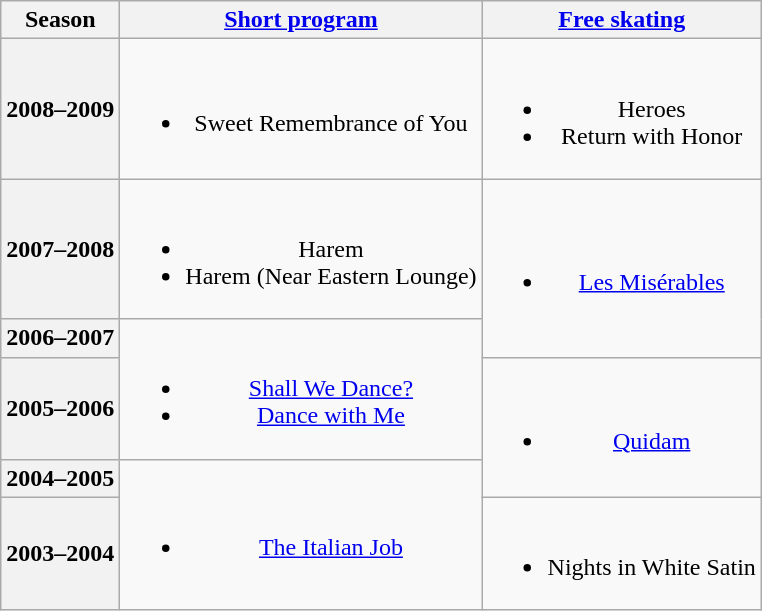<table class="wikitable"  style="text-align:center">
<tr>
<th>Season</th>
<th><a href='#'>Short program</a></th>
<th><a href='#'>Free skating</a></th>
</tr>
<tr>
<th>2008–2009 <br> </th>
<td><br><ul><li>Sweet Remembrance of You <br></li></ul></td>
<td><br><ul><li>Heroes <br></li><li>Return with Honor <br></li></ul></td>
</tr>
<tr>
<th>2007–2008 <br> </th>
<td><br><ul><li>Harem <br></li><li>Harem (Near Eastern Lounge) <br></li></ul></td>
<td rowspan=2><br><ul><li><a href='#'>Les Misérables</a> <br></li></ul></td>
</tr>
<tr>
<th>2006–2007 <br> </th>
<td rowspan=2><br><ul><li><a href='#'>Shall We Dance?</a></li><li><a href='#'>Dance with Me</a> <br></li></ul></td>
</tr>
<tr>
<th>2005–2006 <br></th>
<td rowspan=2><br><ul><li><a href='#'>Quidam</a> <br></li></ul></td>
</tr>
<tr>
<th>2004–2005 <br></th>
<td rowspan=2><br><ul><li><a href='#'>The Italian Job</a> <br></li></ul></td>
</tr>
<tr>
<th>2003–2004 <br></th>
<td><br><ul><li>Nights in White Satin <br></li></ul></td>
</tr>
</table>
